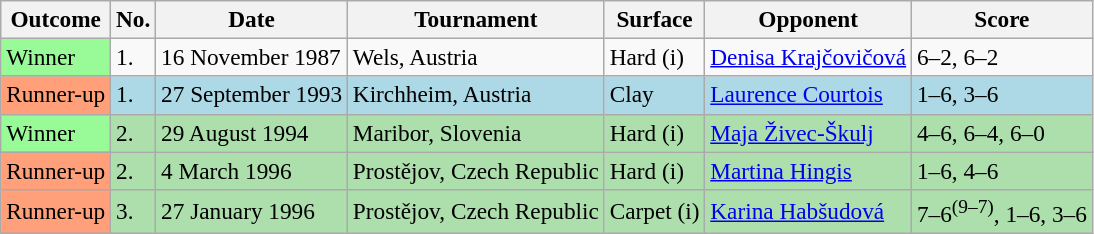<table class="sortable wikitable" style="font-size:97%;">
<tr>
<th>Outcome</th>
<th>No.</th>
<th>Date</th>
<th>Tournament</th>
<th>Surface</th>
<th>Opponent</th>
<th>Score</th>
</tr>
<tr>
<td style="background:#98fb98;">Winner</td>
<td>1.</td>
<td>16 November 1987</td>
<td>Wels, Austria</td>
<td>Hard (i)</td>
<td> <a href='#'>Denisa Krajčovičová</a></td>
<td>6–2, 6–2</td>
</tr>
<tr bgcolor="lightblue">
<td style="background:#ffa07a;">Runner-up</td>
<td>1.</td>
<td>27 September 1993</td>
<td>Kirchheim, Austria</td>
<td>Clay</td>
<td> <a href='#'>Laurence Courtois</a></td>
<td>1–6, 3–6</td>
</tr>
<tr style="background:#addfad;">
<td style="background:#98fb98;">Winner</td>
<td>2.</td>
<td>29 August 1994</td>
<td>Maribor, Slovenia</td>
<td>Hard (i)</td>
<td> <a href='#'>Maja Živec-Škulj</a></td>
<td>4–6, 6–4, 6–0</td>
</tr>
<tr bgcolor=addfad>
<td style="background:#ffa07a;">Runner-up</td>
<td>2.</td>
<td>4 March 1996</td>
<td>Prostějov, Czech Republic</td>
<td>Hard (i)</td>
<td> <a href='#'>Martina Hingis</a></td>
<td>1–6, 4–6</td>
</tr>
<tr bgcolor=addfad>
<td style="background:#ffa07a;">Runner-up</td>
<td>3.</td>
<td>27 January 1996</td>
<td>Prostějov, Czech Republic</td>
<td>Carpet (i)</td>
<td> <a href='#'>Karina Habšudová</a></td>
<td>7–6<sup>(9–7)</sup>, 1–6, 3–6</td>
</tr>
</table>
